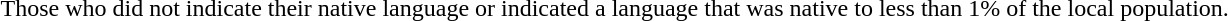<table>
<tr>
<td> Those who did not indicate their native language or indicated a language that was native to less than 1% of the local population.</td>
</tr>
</table>
